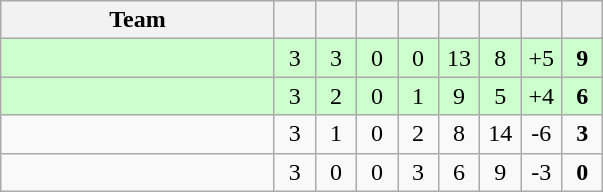<table class="wikitable" style="text-align: center;">
<tr>
<th width="175">Team</th>
<th width="20"></th>
<th width="20"></th>
<th width="20"></th>
<th width="20"></th>
<th width="20"></th>
<th width="20"></th>
<th width="20"></th>
<th width="20"></th>
</tr>
<tr align=center bgcolor=#ccffcc>
<td style="text-align:left;"></td>
<td>3</td>
<td>3</td>
<td>0</td>
<td>0</td>
<td>13</td>
<td>8</td>
<td>+5</td>
<td><strong>9</strong></td>
</tr>
<tr align=center bgcolor=#ccffcc>
<td style="text-align:left;"></td>
<td>3</td>
<td>2</td>
<td>0</td>
<td>1</td>
<td>9</td>
<td>5</td>
<td>+4</td>
<td><strong>6</strong></td>
</tr>
<tr>
<td style="text-align:left;"></td>
<td>3</td>
<td>1</td>
<td>0</td>
<td>2</td>
<td>8</td>
<td>14</td>
<td>-6</td>
<td><strong>3</strong></td>
</tr>
<tr>
<td style="text-align:left;"></td>
<td>3</td>
<td>0</td>
<td>0</td>
<td>3</td>
<td>6</td>
<td>9</td>
<td>-3</td>
<td><strong>0</strong></td>
</tr>
</table>
